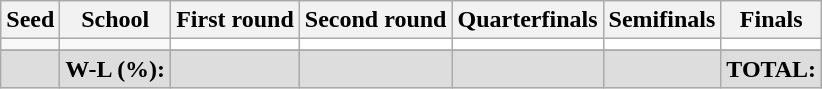<table class="sortable wikitable" style="white-space:nowrap; font-size:100%;">
<tr>
<th>Seed</th>
<th>School</th>
<th>First round</th>
<th>Second round</th>
<th>Quarterfinals</th>
<th>Semifinals</th>
<th>Finals</th>
</tr>
<tr>
<td></td>
<td></td>
<td style="background:#fff;"></td>
<td style="background:#fff;"></td>
<td style="background:#fff;"></td>
<td style="background:#fff;"></td>
<td style="background:#fff;"></td>
</tr>
<tr>
</tr>
<tr class="sortbottom" style="text-align:center; background:#ddd;">
<td></td>
<td><strong>W-L (%):</strong></td>
<td></td>
<td></td>
<td></td>
<td></td>
<td><strong>TOTAL:</strong> </td>
</tr>
</table>
